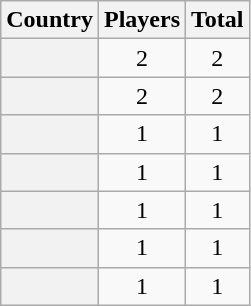<table class="sortable wikitable plainrowheaders">
<tr>
<th scope="col">Country</th>
<th scope="col">Players</th>
<th scope="col">Total</th>
</tr>
<tr>
<th scope="row"></th>
<td align="center">2</td>
<td align="center">2</td>
</tr>
<tr>
<th scope="row"></th>
<td align="center">2</td>
<td align="center">2</td>
</tr>
<tr>
<th scope="row"></th>
<td align="center">1</td>
<td align="center">1</td>
</tr>
<tr>
<th scope="row"></th>
<td align="center">1</td>
<td align="center">1</td>
</tr>
<tr>
<th scope="row"></th>
<td align="center">1</td>
<td align="center">1</td>
</tr>
<tr>
<th scope="row"></th>
<td align="center">1</td>
<td align="center">1</td>
</tr>
<tr>
<th scope="row"></th>
<td align="center">1</td>
<td align="center">1</td>
</tr>
</table>
